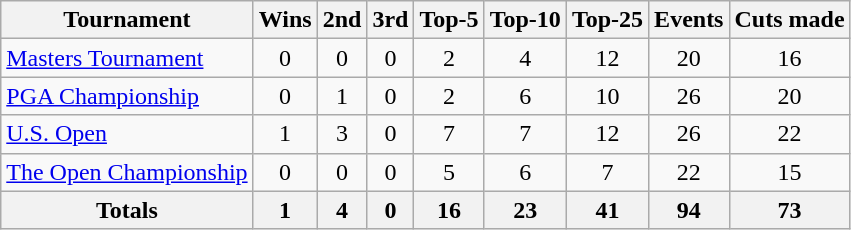<table class=wikitable style=text-align:center>
<tr>
<th>Tournament</th>
<th>Wins</th>
<th>2nd</th>
<th>3rd</th>
<th>Top-5</th>
<th>Top-10</th>
<th>Top-25</th>
<th>Events</th>
<th>Cuts made</th>
</tr>
<tr>
<td align=left><a href='#'>Masters Tournament</a></td>
<td>0</td>
<td>0</td>
<td>0</td>
<td>2</td>
<td>4</td>
<td>12</td>
<td>20</td>
<td>16</td>
</tr>
<tr>
<td align=left><a href='#'>PGA Championship</a></td>
<td>0</td>
<td>1</td>
<td>0</td>
<td>2</td>
<td>6</td>
<td>10</td>
<td>26</td>
<td>20</td>
</tr>
<tr>
<td align=left><a href='#'>U.S. Open</a></td>
<td>1</td>
<td>3</td>
<td>0</td>
<td>7</td>
<td>7</td>
<td>12</td>
<td>26</td>
<td>22</td>
</tr>
<tr>
<td align=left><a href='#'>The Open Championship</a></td>
<td>0</td>
<td>0</td>
<td>0</td>
<td>5</td>
<td>6</td>
<td>7</td>
<td>22</td>
<td>15</td>
</tr>
<tr>
<th>Totals</th>
<th>1</th>
<th>4</th>
<th>0</th>
<th>16</th>
<th>23</th>
<th>41</th>
<th>94</th>
<th>73</th>
</tr>
</table>
